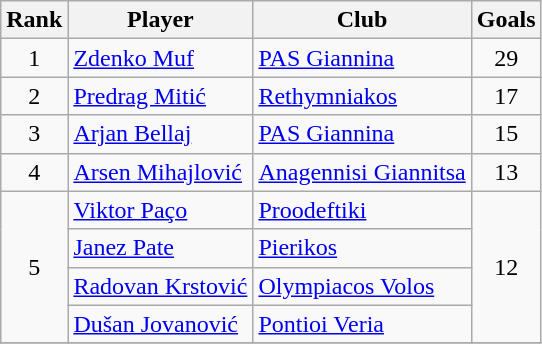<table class="wikitable" style="text-align:center">
<tr>
<th>Rank</th>
<th>Player</th>
<th>Club</th>
<th>Goals</th>
</tr>
<tr>
<td>1</td>
<td align="left"> <a href='#'>Zdenko Muf</a></td>
<td align="left"><a href='#'>PAS Giannina</a></td>
<td>29</td>
</tr>
<tr>
<td>2</td>
<td align="left"> <a href='#'>Predrag Mitić</a></td>
<td align="left"><a href='#'>Rethymniakos</a></td>
<td>17</td>
</tr>
<tr>
<td>3</td>
<td align="left"> <a href='#'>Arjan Bellaj</a></td>
<td align="left"><a href='#'>PAS Giannina</a></td>
<td>15</td>
</tr>
<tr>
<td>4</td>
<td align="left"> <a href='#'>Arsen Mihajlović</a></td>
<td align="left"><a href='#'>Anagennisi Giannitsa</a></td>
<td>13</td>
</tr>
<tr>
<td rowspan="4">5</td>
<td align="left"> <a href='#'>Viktor Paço</a></td>
<td align="left"><a href='#'>Proodeftiki</a></td>
<td rowspan="4">12</td>
</tr>
<tr>
<td align="left"> <a href='#'>Janez Pate</a></td>
<td align="left"><a href='#'>Pierikos</a></td>
</tr>
<tr>
<td align="left"> <a href='#'>Radovan Krstović</a></td>
<td align="left"><a href='#'>Olympiacos Volos</a></td>
</tr>
<tr>
<td align="left"> <a href='#'>Dušan Jovanović</a></td>
<td align="left"><a href='#'>Pontioi Veria</a></td>
</tr>
<tr>
</tr>
</table>
